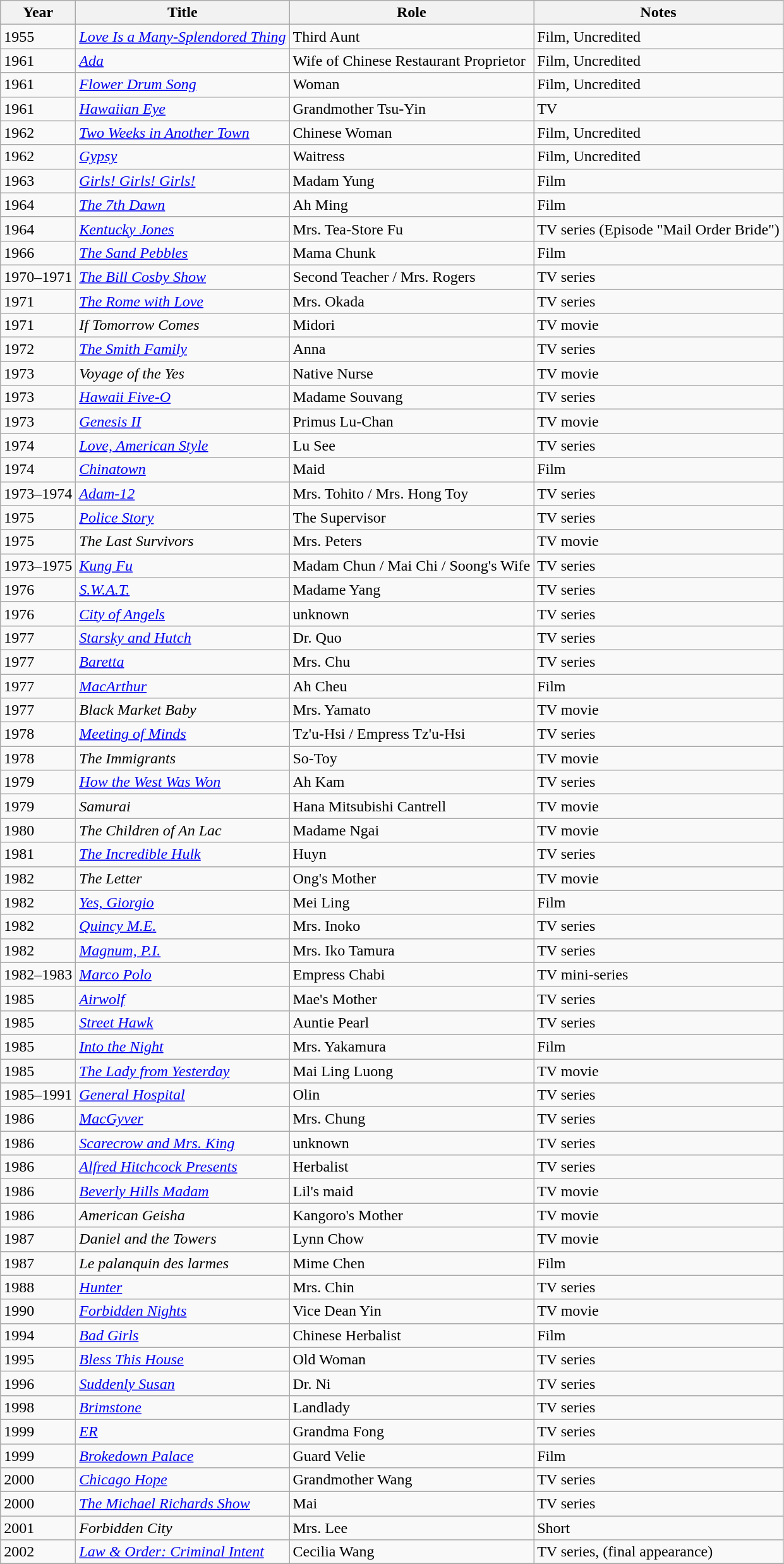<table class="wikitable">
<tr>
<th>Year</th>
<th>Title</th>
<th>Role</th>
<th>Notes</th>
</tr>
<tr>
<td>1955</td>
<td><em><a href='#'>Love Is a Many-Splendored Thing</a></em></td>
<td>Third Aunt</td>
<td>Film, Uncredited</td>
</tr>
<tr>
<td>1961</td>
<td><em><a href='#'>Ada</a></em></td>
<td>Wife of Chinese Restaurant Proprietor</td>
<td>Film, Uncredited</td>
</tr>
<tr>
<td>1961</td>
<td><em><a href='#'>Flower Drum Song</a></em></td>
<td>Woman</td>
<td>Film, Uncredited</td>
</tr>
<tr>
<td>1961</td>
<td><em><a href='#'>Hawaiian Eye</a></em></td>
<td>Grandmother Tsu-Yin</td>
<td>TV</td>
</tr>
<tr>
<td>1962</td>
<td><em><a href='#'>Two Weeks in Another Town</a></em></td>
<td>Chinese Woman</td>
<td>Film, Uncredited</td>
</tr>
<tr>
<td>1962</td>
<td><em><a href='#'>Gypsy</a></em></td>
<td>Waitress</td>
<td>Film, Uncredited</td>
</tr>
<tr>
<td>1963</td>
<td><em><a href='#'>Girls! Girls! Girls!</a></em></td>
<td>Madam Yung</td>
<td>Film</td>
</tr>
<tr>
<td>1964</td>
<td><em><a href='#'>The 7th Dawn</a></em></td>
<td>Ah Ming</td>
<td>Film</td>
</tr>
<tr>
<td>1964</td>
<td><em><a href='#'>Kentucky Jones</a></em></td>
<td>Mrs. Tea-Store Fu</td>
<td>TV series (Episode "Mail Order Bride")</td>
</tr>
<tr>
<td>1966</td>
<td><em><a href='#'>The Sand Pebbles</a></em></td>
<td>Mama Chunk</td>
<td>Film</td>
</tr>
<tr>
<td>1970–1971</td>
<td><em><a href='#'>The Bill Cosby Show</a></em></td>
<td>Second Teacher / Mrs. Rogers</td>
<td>TV series</td>
</tr>
<tr>
<td>1971</td>
<td><em><a href='#'>The Rome with Love</a></em></td>
<td>Mrs. Okada</td>
<td>TV series</td>
</tr>
<tr>
<td>1971</td>
<td><em>If Tomorrow Comes</em></td>
<td>Midori</td>
<td>TV movie</td>
</tr>
<tr>
<td>1972</td>
<td><em><a href='#'>The Smith Family</a></em></td>
<td>Anna</td>
<td>TV series</td>
</tr>
<tr>
<td>1973</td>
<td><em>Voyage of the Yes</em></td>
<td>Native Nurse</td>
<td>TV movie</td>
</tr>
<tr>
<td>1973</td>
<td><em><a href='#'>Hawaii Five-O</a></em></td>
<td>Madame Souvang</td>
<td>TV series</td>
</tr>
<tr>
<td>1973</td>
<td><em><a href='#'>Genesis II</a></em></td>
<td>Primus Lu-Chan</td>
<td>TV movie</td>
</tr>
<tr>
<td>1974</td>
<td><em><a href='#'>Love, American Style</a></em></td>
<td>Lu See</td>
<td>TV series</td>
</tr>
<tr>
<td>1974</td>
<td><em><a href='#'>Chinatown</a></em></td>
<td>Maid</td>
<td>Film</td>
</tr>
<tr>
<td>1973–1974</td>
<td><em><a href='#'>Adam-12</a></em></td>
<td>Mrs. Tohito / Mrs. Hong Toy</td>
<td>TV series</td>
</tr>
<tr>
<td>1975</td>
<td><em><a href='#'>Police Story</a></em></td>
<td>The Supervisor</td>
<td>TV series</td>
</tr>
<tr>
<td>1975</td>
<td><em>The Last Survivors</em></td>
<td>Mrs. Peters</td>
<td>TV movie</td>
</tr>
<tr>
<td>1973–1975</td>
<td><em><a href='#'>Kung Fu</a></em></td>
<td>Madam Chun / Mai Chi / Soong's Wife</td>
<td>TV series</td>
</tr>
<tr>
<td>1976</td>
<td><em><a href='#'>S.W.A.T.</a></em></td>
<td>Madame Yang</td>
<td>TV series</td>
</tr>
<tr>
<td>1976</td>
<td><em><a href='#'>City of Angels</a></em></td>
<td>unknown</td>
<td>TV series</td>
</tr>
<tr>
<td>1977</td>
<td><em><a href='#'>Starsky and Hutch</a></em></td>
<td>Dr. Quo</td>
<td>TV series</td>
</tr>
<tr>
<td>1977</td>
<td><em><a href='#'>Baretta</a></em></td>
<td>Mrs. Chu</td>
<td>TV series</td>
</tr>
<tr>
<td>1977</td>
<td><em><a href='#'>MacArthur</a></em></td>
<td>Ah Cheu</td>
<td>Film</td>
</tr>
<tr>
<td>1977</td>
<td><em>Black Market Baby</em></td>
<td>Mrs. Yamato</td>
<td>TV movie</td>
</tr>
<tr>
<td>1978</td>
<td><em><a href='#'>Meeting of Minds</a></em></td>
<td>Tz'u-Hsi / Empress Tz'u-Hsi</td>
<td>TV series</td>
</tr>
<tr>
<td>1978</td>
<td><em>The Immigrants</em></td>
<td>So-Toy</td>
<td>TV movie</td>
</tr>
<tr>
<td>1979</td>
<td><em><a href='#'>How the West Was Won</a></em></td>
<td>Ah Kam</td>
<td>TV series</td>
</tr>
<tr>
<td>1979</td>
<td><em>Samurai</em></td>
<td>Hana Mitsubishi Cantrell</td>
<td>TV movie</td>
</tr>
<tr>
<td>1980</td>
<td><em>The Children of An Lac</em></td>
<td>Madame Ngai</td>
<td>TV movie</td>
</tr>
<tr>
<td>1981</td>
<td><em><a href='#'>The Incredible Hulk</a></em></td>
<td>Huyn</td>
<td>TV series</td>
</tr>
<tr>
<td>1982</td>
<td><em>The Letter</em></td>
<td>Ong's Mother</td>
<td>TV movie</td>
</tr>
<tr>
<td>1982</td>
<td><em><a href='#'>Yes, Giorgio</a></em></td>
<td>Mei Ling</td>
<td>Film</td>
</tr>
<tr>
<td>1982</td>
<td><em><a href='#'>Quincy M.E.</a></em></td>
<td>Mrs. Inoko</td>
<td>TV series</td>
</tr>
<tr>
<td>1982</td>
<td><em><a href='#'>Magnum, P.I.</a></em></td>
<td>Mrs. Iko Tamura</td>
<td>TV series</td>
</tr>
<tr>
<td>1982–1983</td>
<td><em><a href='#'>Marco Polo</a></em></td>
<td>Empress Chabi</td>
<td>TV mini-series</td>
</tr>
<tr>
<td>1985</td>
<td><em><a href='#'>Airwolf</a></em></td>
<td>Mae's Mother</td>
<td>TV series</td>
</tr>
<tr>
<td>1985</td>
<td><em><a href='#'>Street Hawk</a></em></td>
<td>Auntie Pearl</td>
<td>TV series</td>
</tr>
<tr>
<td>1985</td>
<td><em><a href='#'>Into the Night</a></em></td>
<td>Mrs. Yakamura</td>
<td>Film</td>
</tr>
<tr>
<td>1985</td>
<td><em><a href='#'>The Lady from Yesterday</a></em></td>
<td>Mai Ling Luong</td>
<td>TV movie</td>
</tr>
<tr>
<td>1985–1991</td>
<td><em><a href='#'>General  Hospital</a></em></td>
<td>Olin</td>
<td>TV series</td>
</tr>
<tr>
<td>1986</td>
<td><em><a href='#'>MacGyver</a></em></td>
<td>Mrs. Chung</td>
<td>TV series</td>
</tr>
<tr>
<td>1986</td>
<td><em><a href='#'>Scarecrow and Mrs. King</a></em></td>
<td>unknown</td>
<td>TV series</td>
</tr>
<tr>
<td>1986</td>
<td><em><a href='#'>Alfred Hitchcock Presents</a></em></td>
<td>Herbalist</td>
<td>TV series</td>
</tr>
<tr>
<td>1986</td>
<td><em><a href='#'>Beverly Hills Madam</a></em></td>
<td>Lil's maid</td>
<td>TV movie</td>
</tr>
<tr>
<td>1986</td>
<td><em>American Geisha</em></td>
<td>Kangoro's Mother</td>
<td>TV movie</td>
</tr>
<tr>
<td>1987</td>
<td><em>Daniel and the Towers</em></td>
<td>Lynn Chow</td>
<td>TV movie</td>
</tr>
<tr>
<td>1987</td>
<td><em>Le palanquin des larmes</em></td>
<td>Mime Chen</td>
<td>Film</td>
</tr>
<tr>
<td>1988</td>
<td><em><a href='#'>Hunter</a></em></td>
<td>Mrs. Chin</td>
<td>TV series</td>
</tr>
<tr>
<td>1990</td>
<td><em><a href='#'>Forbidden Nights</a></em></td>
<td>Vice Dean Yin</td>
<td>TV movie</td>
</tr>
<tr>
<td>1994</td>
<td><em><a href='#'>Bad Girls</a></em></td>
<td>Chinese Herbalist</td>
<td>Film</td>
</tr>
<tr>
<td>1995</td>
<td><em><a href='#'>Bless This House</a></em></td>
<td>Old Woman</td>
<td>TV series</td>
</tr>
<tr>
<td>1996</td>
<td><em><a href='#'>Suddenly Susan</a></em></td>
<td>Dr. Ni</td>
<td>TV series</td>
</tr>
<tr>
<td>1998</td>
<td><em><a href='#'>Brimstone</a></em></td>
<td>Landlady</td>
<td>TV series</td>
</tr>
<tr>
<td>1999</td>
<td><em><a href='#'>ER</a></em></td>
<td>Grandma Fong</td>
<td>TV series</td>
</tr>
<tr>
<td>1999</td>
<td><em><a href='#'>Brokedown Palace</a></em></td>
<td>Guard Velie</td>
<td>Film</td>
</tr>
<tr>
<td>2000</td>
<td><em><a href='#'>Chicago Hope</a></em></td>
<td>Grandmother Wang</td>
<td>TV series</td>
</tr>
<tr>
<td>2000</td>
<td><em><a href='#'>The Michael Richards Show</a></em></td>
<td>Mai</td>
<td>TV series</td>
</tr>
<tr>
<td>2001</td>
<td><em>Forbidden City</em></td>
<td>Mrs. Lee</td>
<td>Short</td>
</tr>
<tr>
<td>2002</td>
<td><em><a href='#'>Law & Order: Criminal Intent</a></em></td>
<td>Cecilia Wang</td>
<td>TV series, (final appearance)</td>
</tr>
<tr>
</tr>
</table>
